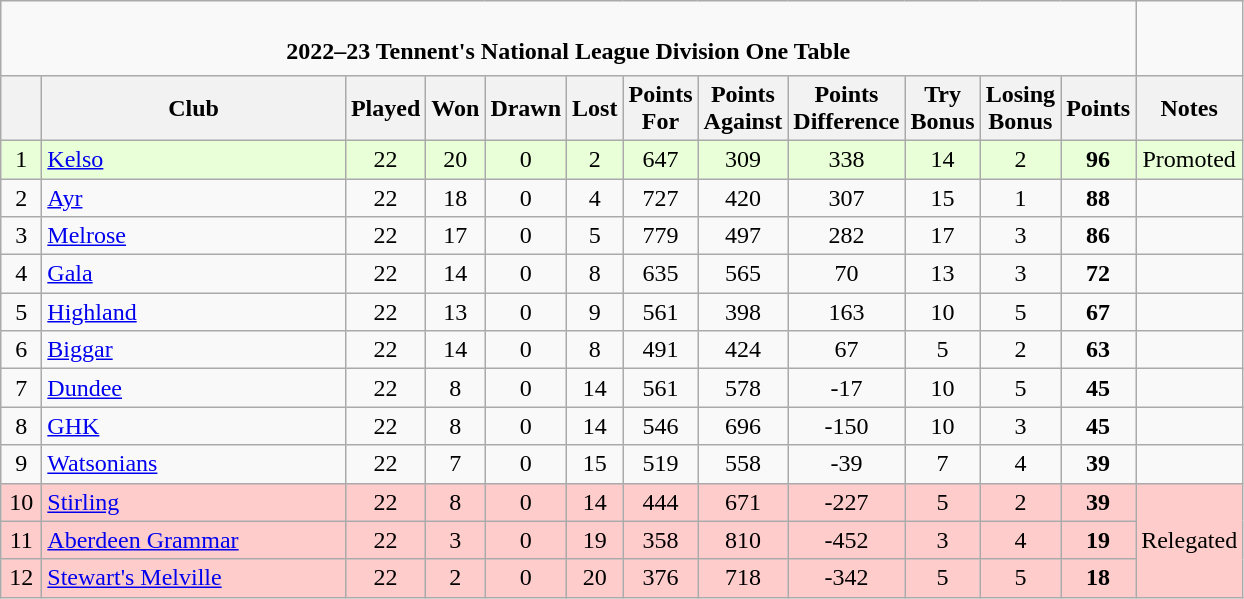<table class="wikitable" style="text-align: center;">
<tr>
<td colspan="12" cellpadding="0" cellspacing="0"><br><table border="0" width="100%" cellpadding="0" cellspacing="0">
<tr>
<td style="border:0px"><strong>2022–23 Tennent's National League Division One Table</strong></td>
</tr>
</table>
</td>
</tr>
<tr>
<th bgcolor="#efefef" width="20"></th>
<th bgcolor="#efefef" width="195">Club</th>
<th bgcolor="#efefef" width="20">Played</th>
<th bgcolor="#efefef" width="20">Won</th>
<th bgcolor="#efefef" width="20">Drawn</th>
<th bgcolor="#efefef" width="20">Lost</th>
<th bgcolor="#efefef" width="20">Points For</th>
<th bgcolor="#efefef" width="20">Points Against</th>
<th bgcolor="#efefef" width="20">Points Difference</th>
<th bgcolor="#efefef" width="20">Try Bonus</th>
<th bgcolor="#efefef" width="20">Losing Bonus</th>
<th bgcolor="#efefef" width="30">Points</th>
<th bgcolor="#efefef" width="30">Notes</th>
</tr>
<tr bgcolor=#e8ffd8 align=center>
<td>1</td>
<td align=left><a href='#'>Kelso</a></td>
<td>22</td>
<td>20</td>
<td>0</td>
<td>2</td>
<td>647</td>
<td>309</td>
<td>338</td>
<td>14</td>
<td>2</td>
<td><strong>96</strong></td>
<td>Promoted</td>
</tr>
<tr>
<td>2</td>
<td align=left><a href='#'>Ayr</a></td>
<td>22</td>
<td>18</td>
<td>0</td>
<td>4</td>
<td>727</td>
<td>420</td>
<td>307</td>
<td>15</td>
<td>1</td>
<td><strong>88</strong></td>
<td></td>
</tr>
<tr>
<td>3</td>
<td align=left><a href='#'>Melrose</a></td>
<td>22</td>
<td>17</td>
<td>0</td>
<td>5</td>
<td>779</td>
<td>497</td>
<td>282</td>
<td>17</td>
<td>3</td>
<td><strong>86</strong></td>
<td></td>
</tr>
<tr>
<td>4</td>
<td align=left><a href='#'>Gala</a></td>
<td>22</td>
<td>14</td>
<td>0</td>
<td>8</td>
<td>635</td>
<td>565</td>
<td>70</td>
<td>13</td>
<td>3</td>
<td><strong>72</strong></td>
<td></td>
</tr>
<tr>
<td>5</td>
<td align=left><a href='#'>Highland</a></td>
<td>22</td>
<td>13</td>
<td>0</td>
<td>9</td>
<td>561</td>
<td>398</td>
<td>163</td>
<td>10</td>
<td>5</td>
<td><strong>67</strong></td>
<td></td>
</tr>
<tr>
<td>6</td>
<td align=left><a href='#'>Biggar</a></td>
<td>22</td>
<td>14</td>
<td>0</td>
<td>8</td>
<td>491</td>
<td>424</td>
<td>67</td>
<td>5</td>
<td>2</td>
<td><strong>63</strong></td>
<td></td>
</tr>
<tr>
<td>7</td>
<td align=left><a href='#'>Dundee</a></td>
<td>22</td>
<td>8</td>
<td>0</td>
<td>14</td>
<td>561</td>
<td>578</td>
<td>-17</td>
<td>10</td>
<td>5</td>
<td><strong>45</strong></td>
<td></td>
</tr>
<tr>
<td>8</td>
<td align=left><a href='#'>GHK</a></td>
<td>22</td>
<td>8</td>
<td>0</td>
<td>14</td>
<td>546</td>
<td>696</td>
<td>-150</td>
<td>10</td>
<td>3</td>
<td><strong>45</strong></td>
<td></td>
</tr>
<tr>
<td>9</td>
<td align=left><a href='#'>Watsonians</a></td>
<td>22</td>
<td>7</td>
<td>0</td>
<td>15</td>
<td>519</td>
<td>558</td>
<td>-39</td>
<td>7</td>
<td>4</td>
<td><strong>39</strong></td>
<td></td>
</tr>
<tr bgcolor=#ffcccc align=center>
<td>10</td>
<td align=left><a href='#'>Stirling</a></td>
<td>22</td>
<td>8</td>
<td>0</td>
<td>14</td>
<td>444</td>
<td>671</td>
<td>-227</td>
<td>5</td>
<td>2</td>
<td><strong>39</strong></td>
<td rowspan="3">Relegated</td>
</tr>
<tr bgcolor=#ffcccc align=center>
<td>11</td>
<td align=left><a href='#'>Aberdeen Grammar</a></td>
<td>22</td>
<td>3</td>
<td>0</td>
<td>19</td>
<td>358</td>
<td>810</td>
<td>-452</td>
<td>3</td>
<td>4</td>
<td><strong>19</strong></td>
</tr>
<tr bgcolor=#ffcccc align=center>
<td>12</td>
<td align=left><a href='#'>Stewart's Melville</a></td>
<td>22</td>
<td>2</td>
<td>0</td>
<td>20</td>
<td>376</td>
<td>718</td>
<td>-342</td>
<td>5</td>
<td>5</td>
<td><strong>18</strong></td>
</tr>
</table>
